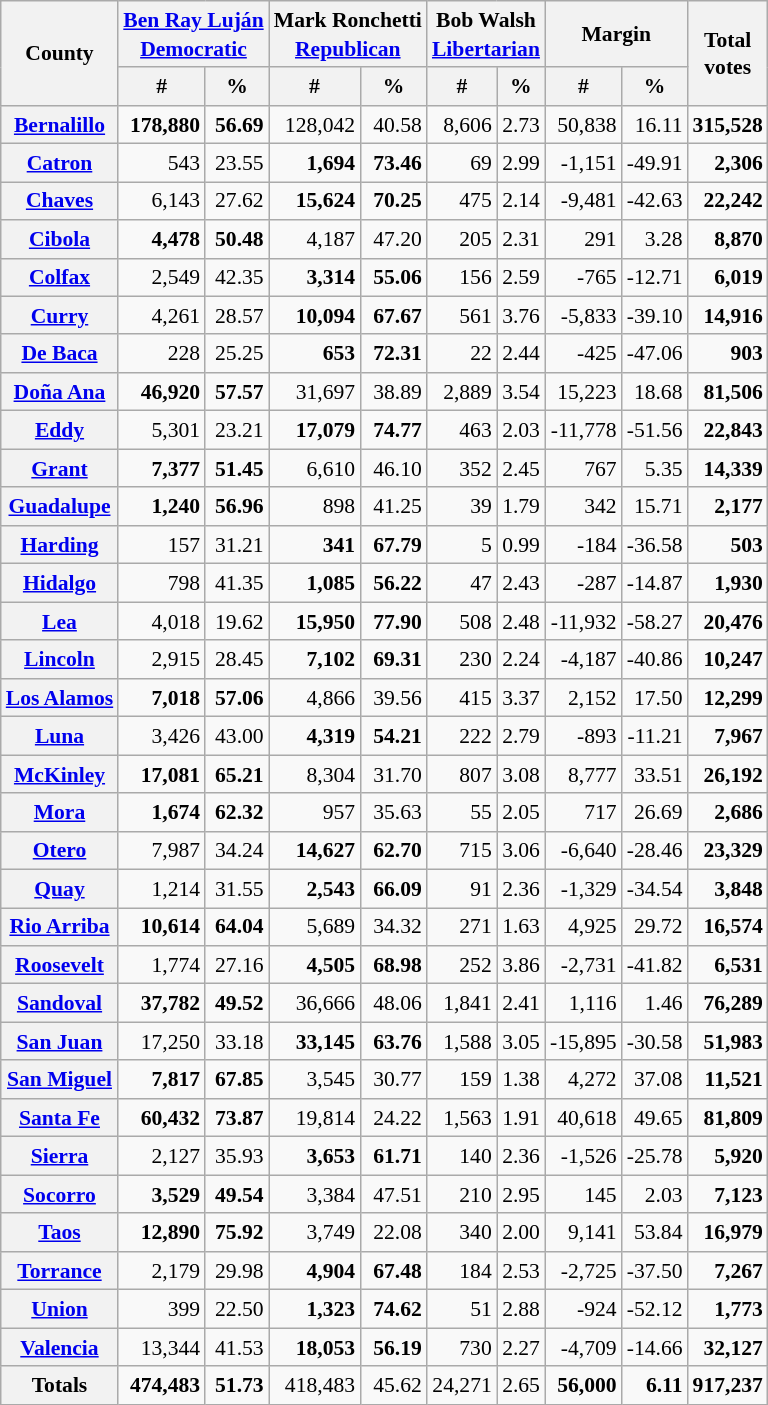<table class="wikitable sortable" style="text-align:right;font-size:90%;line-height:1.3">
<tr>
<th rowspan="2">County</th>
<th colspan="2"><a href='#'>Ben Ray Luján</a><br><a href='#'>Democratic</a></th>
<th colspan="2">Mark Ronchetti<br><a href='#'>Republican</a></th>
<th colspan="2">Bob Walsh<br><a href='#'>Libertarian</a></th>
<th colspan="2">Margin</th>
<th rowspan="2">Total<br>votes</th>
</tr>
<tr>
<th data-sort-type="number">#</th>
<th data-sort-type="number">%</th>
<th data-sort-type="number">#</th>
<th data-sort-type="number">%</th>
<th data-sort-type="number">#</th>
<th data-sort-type="number">%</th>
<th data-sort-type="number">#</th>
<th data-sort-type="number">%</th>
</tr>
<tr>
<th><a href='#'>Bernalillo</a></th>
<td><strong>178,880</strong></td>
<td><strong>56.69</strong></td>
<td>128,042</td>
<td>40.58</td>
<td>8,606</td>
<td>2.73</td>
<td>50,838</td>
<td>16.11</td>
<td><strong>315,528</strong></td>
</tr>
<tr>
<th><a href='#'>Catron</a></th>
<td>543</td>
<td>23.55</td>
<td><strong>1,694</strong></td>
<td><strong>73.46</strong></td>
<td>69</td>
<td>2.99</td>
<td>-1,151</td>
<td>-49.91</td>
<td><strong>2,306</strong></td>
</tr>
<tr>
<th><a href='#'>Chaves</a></th>
<td>6,143</td>
<td>27.62</td>
<td><strong>15,624</strong></td>
<td><strong>70.25</strong></td>
<td>475</td>
<td>2.14</td>
<td>-9,481</td>
<td>-42.63</td>
<td><strong>22,242</strong></td>
</tr>
<tr>
<th><a href='#'>Cibola</a></th>
<td><strong>4,478</strong></td>
<td><strong>50.48</strong></td>
<td>4,187</td>
<td>47.20</td>
<td>205</td>
<td>2.31</td>
<td>291</td>
<td>3.28</td>
<td><strong>8,870</strong></td>
</tr>
<tr>
<th><a href='#'>Colfax</a></th>
<td>2,549</td>
<td>42.35</td>
<td><strong>3,314</strong></td>
<td><strong>55.06</strong></td>
<td>156</td>
<td>2.59</td>
<td>-765</td>
<td>-12.71</td>
<td><strong>6,019</strong></td>
</tr>
<tr>
<th><a href='#'>Curry</a></th>
<td>4,261</td>
<td>28.57</td>
<td><strong>10,094</strong></td>
<td><strong>67.67</strong></td>
<td>561</td>
<td>3.76</td>
<td>-5,833</td>
<td>-39.10</td>
<td><strong>14,916</strong></td>
</tr>
<tr>
<th><a href='#'>De Baca</a></th>
<td>228</td>
<td>25.25</td>
<td><strong>653</strong></td>
<td><strong>72.31</strong></td>
<td>22</td>
<td>2.44</td>
<td>-425</td>
<td>-47.06</td>
<td><strong>903</strong></td>
</tr>
<tr>
<th><a href='#'>Doña Ana</a></th>
<td><strong>46,920</strong></td>
<td><strong>57.57</strong></td>
<td>31,697</td>
<td>38.89</td>
<td>2,889</td>
<td>3.54</td>
<td>15,223</td>
<td>18.68</td>
<td><strong>81,506</strong></td>
</tr>
<tr>
<th><a href='#'>Eddy</a></th>
<td>5,301</td>
<td>23.21</td>
<td><strong>17,079</strong></td>
<td><strong>74.77</strong></td>
<td>463</td>
<td>2.03</td>
<td>-11,778</td>
<td>-51.56</td>
<td><strong>22,843</strong></td>
</tr>
<tr>
<th><a href='#'>Grant</a></th>
<td><strong>7,377</strong></td>
<td><strong>51.45</strong></td>
<td>6,610</td>
<td>46.10</td>
<td>352</td>
<td>2.45</td>
<td>767</td>
<td>5.35</td>
<td><strong>14,339</strong></td>
</tr>
<tr>
<th><a href='#'>Guadalupe</a></th>
<td><strong>1,240</strong></td>
<td><strong>56.96</strong></td>
<td>898</td>
<td>41.25</td>
<td>39</td>
<td>1.79</td>
<td>342</td>
<td>15.71</td>
<td><strong>2,177</strong></td>
</tr>
<tr>
<th><a href='#'>Harding</a></th>
<td>157</td>
<td>31.21</td>
<td><strong>341</strong></td>
<td><strong>67.79</strong></td>
<td>5</td>
<td>0.99</td>
<td>-184</td>
<td>-36.58</td>
<td><strong>503</strong></td>
</tr>
<tr>
<th><a href='#'>Hidalgo</a></th>
<td>798</td>
<td>41.35</td>
<td><strong>1,085</strong></td>
<td><strong>56.22</strong></td>
<td>47</td>
<td>2.43</td>
<td>-287</td>
<td>-14.87</td>
<td><strong>1,930</strong></td>
</tr>
<tr>
<th><a href='#'>Lea</a></th>
<td>4,018</td>
<td>19.62</td>
<td><strong>15,950</strong></td>
<td><strong>77.90</strong></td>
<td>508</td>
<td>2.48</td>
<td>-11,932</td>
<td>-58.27</td>
<td><strong>20,476</strong></td>
</tr>
<tr>
<th><a href='#'>Lincoln</a></th>
<td>2,915</td>
<td>28.45</td>
<td><strong>7,102</strong></td>
<td><strong>69.31</strong></td>
<td>230</td>
<td>2.24</td>
<td>-4,187</td>
<td>-40.86</td>
<td><strong>10,247</strong></td>
</tr>
<tr>
<th><a href='#'>Los Alamos</a></th>
<td><strong>7,018</strong></td>
<td><strong>57.06</strong></td>
<td>4,866</td>
<td>39.56</td>
<td>415</td>
<td>3.37</td>
<td>2,152</td>
<td>17.50</td>
<td><strong>12,299</strong></td>
</tr>
<tr>
<th><a href='#'>Luna</a></th>
<td>3,426</td>
<td>43.00</td>
<td><strong>4,319</strong></td>
<td><strong>54.21</strong></td>
<td>222</td>
<td>2.79</td>
<td>-893</td>
<td>-11.21</td>
<td><strong>7,967</strong></td>
</tr>
<tr>
<th><a href='#'>McKinley</a></th>
<td><strong>17,081</strong></td>
<td><strong>65.21</strong></td>
<td>8,304</td>
<td>31.70</td>
<td>807</td>
<td>3.08</td>
<td>8,777</td>
<td>33.51</td>
<td><strong>26,192</strong></td>
</tr>
<tr>
<th><a href='#'>Mora</a></th>
<td><strong>1,674</strong></td>
<td><strong>62.32</strong></td>
<td>957</td>
<td>35.63</td>
<td>55</td>
<td>2.05</td>
<td>717</td>
<td>26.69</td>
<td><strong>2,686</strong></td>
</tr>
<tr>
<th><a href='#'>Otero</a></th>
<td>7,987</td>
<td>34.24</td>
<td><strong>14,627</strong></td>
<td><strong>62.70</strong></td>
<td>715</td>
<td>3.06</td>
<td>-6,640</td>
<td>-28.46</td>
<td><strong>23,329</strong></td>
</tr>
<tr>
<th><a href='#'>Quay</a></th>
<td>1,214</td>
<td>31.55</td>
<td><strong>2,543</strong></td>
<td><strong>66.09</strong></td>
<td>91</td>
<td>2.36</td>
<td>-1,329</td>
<td>-34.54</td>
<td><strong>3,848</strong></td>
</tr>
<tr>
<th><a href='#'>Rio Arriba</a></th>
<td><strong>10,614</strong></td>
<td><strong>64.04</strong></td>
<td>5,689</td>
<td>34.32</td>
<td>271</td>
<td>1.63</td>
<td>4,925</td>
<td>29.72</td>
<td><strong>16,574</strong></td>
</tr>
<tr>
<th><a href='#'>Roosevelt</a></th>
<td>1,774</td>
<td>27.16</td>
<td><strong>4,505</strong></td>
<td><strong>68.98</strong></td>
<td>252</td>
<td>3.86</td>
<td>-2,731</td>
<td>-41.82</td>
<td><strong>6,531</strong></td>
</tr>
<tr>
<th><a href='#'>Sandoval</a></th>
<td><strong>37,782</strong></td>
<td><strong>49.52</strong></td>
<td>36,666</td>
<td>48.06</td>
<td>1,841</td>
<td>2.41</td>
<td>1,116</td>
<td>1.46</td>
<td><strong>76,289</strong></td>
</tr>
<tr>
<th><a href='#'>San Juan</a></th>
<td>17,250</td>
<td>33.18</td>
<td><strong>33,145</strong></td>
<td><strong>63.76</strong></td>
<td>1,588</td>
<td>3.05</td>
<td>-15,895</td>
<td>-30.58</td>
<td><strong>51,983</strong></td>
</tr>
<tr>
<th><a href='#'>San Miguel</a></th>
<td><strong>7,817</strong></td>
<td><strong>67.85</strong></td>
<td>3,545</td>
<td>30.77</td>
<td>159</td>
<td>1.38</td>
<td>4,272</td>
<td>37.08</td>
<td><strong>11,521</strong></td>
</tr>
<tr>
<th><a href='#'>Santa Fe</a></th>
<td><strong>60,432</strong></td>
<td><strong>73.87</strong></td>
<td>19,814</td>
<td>24.22</td>
<td>1,563</td>
<td>1.91</td>
<td>40,618</td>
<td>49.65</td>
<td><strong>81,809</strong></td>
</tr>
<tr>
<th><a href='#'>Sierra</a></th>
<td>2,127</td>
<td>35.93</td>
<td><strong>3,653</strong></td>
<td><strong>61.71</strong></td>
<td>140</td>
<td>2.36</td>
<td>-1,526</td>
<td>-25.78</td>
<td><strong>5,920</strong></td>
</tr>
<tr>
<th><a href='#'>Socorro</a></th>
<td><strong>3,529</strong></td>
<td><strong>49.54</strong></td>
<td>3,384</td>
<td>47.51</td>
<td>210</td>
<td>2.95</td>
<td>145</td>
<td>2.03</td>
<td><strong>7,123</strong></td>
</tr>
<tr>
<th><a href='#'>Taos</a></th>
<td><strong>12,890</strong></td>
<td><strong>75.92</strong></td>
<td>3,749</td>
<td>22.08</td>
<td>340</td>
<td>2.00</td>
<td>9,141</td>
<td>53.84</td>
<td><strong>16,979</strong></td>
</tr>
<tr>
<th><a href='#'>Torrance</a></th>
<td>2,179</td>
<td>29.98</td>
<td><strong>4,904</strong></td>
<td><strong>67.48</strong></td>
<td>184</td>
<td>2.53</td>
<td>-2,725</td>
<td>-37.50</td>
<td><strong>7,267</strong></td>
</tr>
<tr>
<th><a href='#'>Union</a></th>
<td>399</td>
<td>22.50</td>
<td><strong>1,323</strong></td>
<td><strong>74.62</strong></td>
<td>51</td>
<td>2.88</td>
<td>-924</td>
<td>-52.12</td>
<td><strong>1,773</strong></td>
</tr>
<tr>
<th><a href='#'>Valencia</a></th>
<td>13,344</td>
<td>41.53</td>
<td><strong>18,053</strong></td>
<td><strong>56.19</strong></td>
<td>730</td>
<td>2.27</td>
<td>-4,709</td>
<td>-14.66</td>
<td><strong>32,127</strong></td>
</tr>
<tr class="sortbottom">
<th>Totals</th>
<td><strong>474,483</strong></td>
<td><strong>51.73</strong></td>
<td>418,483</td>
<td>45.62</td>
<td>24,271</td>
<td>2.65</td>
<td><strong>56,000</strong></td>
<td><strong>6.11</strong></td>
<td><strong>917,237</strong></td>
</tr>
</table>
